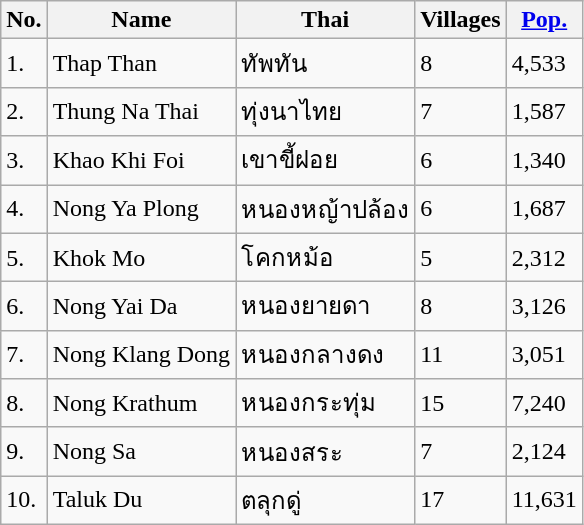<table class="wikitable">
<tr>
<th>No.</th>
<th>Name</th>
<th>Thai</th>
<th>Villages</th>
<th><a href='#'>Pop.</a></th>
</tr>
<tr>
<td>1.</td>
<td>Thap Than</td>
<td>ทัพทัน</td>
<td>8</td>
<td>4,533</td>
</tr>
<tr>
<td>2.</td>
<td>Thung Na Thai</td>
<td>ทุ่งนาไทย</td>
<td>7</td>
<td>1,587</td>
</tr>
<tr>
<td>3.</td>
<td>Khao Khi Foi</td>
<td>เขาขี้ฝอย</td>
<td>6</td>
<td>1,340</td>
</tr>
<tr>
<td>4.</td>
<td>Nong Ya Plong</td>
<td>หนองหญ้าปล้อง</td>
<td>6</td>
<td>1,687</td>
</tr>
<tr>
<td>5.</td>
<td>Khok Mo</td>
<td>โคกหม้อ</td>
<td>5</td>
<td>2,312</td>
</tr>
<tr>
<td>6.</td>
<td>Nong Yai Da</td>
<td>หนองยายดา</td>
<td>8</td>
<td>3,126</td>
</tr>
<tr>
<td>7.</td>
<td>Nong Klang Dong</td>
<td>หนองกลางดง</td>
<td>11</td>
<td>3,051</td>
</tr>
<tr>
<td>8.</td>
<td>Nong Krathum</td>
<td>หนองกระทุ่ม</td>
<td>15</td>
<td>7,240</td>
</tr>
<tr>
<td>9.</td>
<td>Nong Sa</td>
<td>หนองสระ</td>
<td>7</td>
<td>2,124</td>
</tr>
<tr>
<td>10.</td>
<td>Taluk Du</td>
<td>ตลุกดู่</td>
<td>17</td>
<td>11,631</td>
</tr>
</table>
